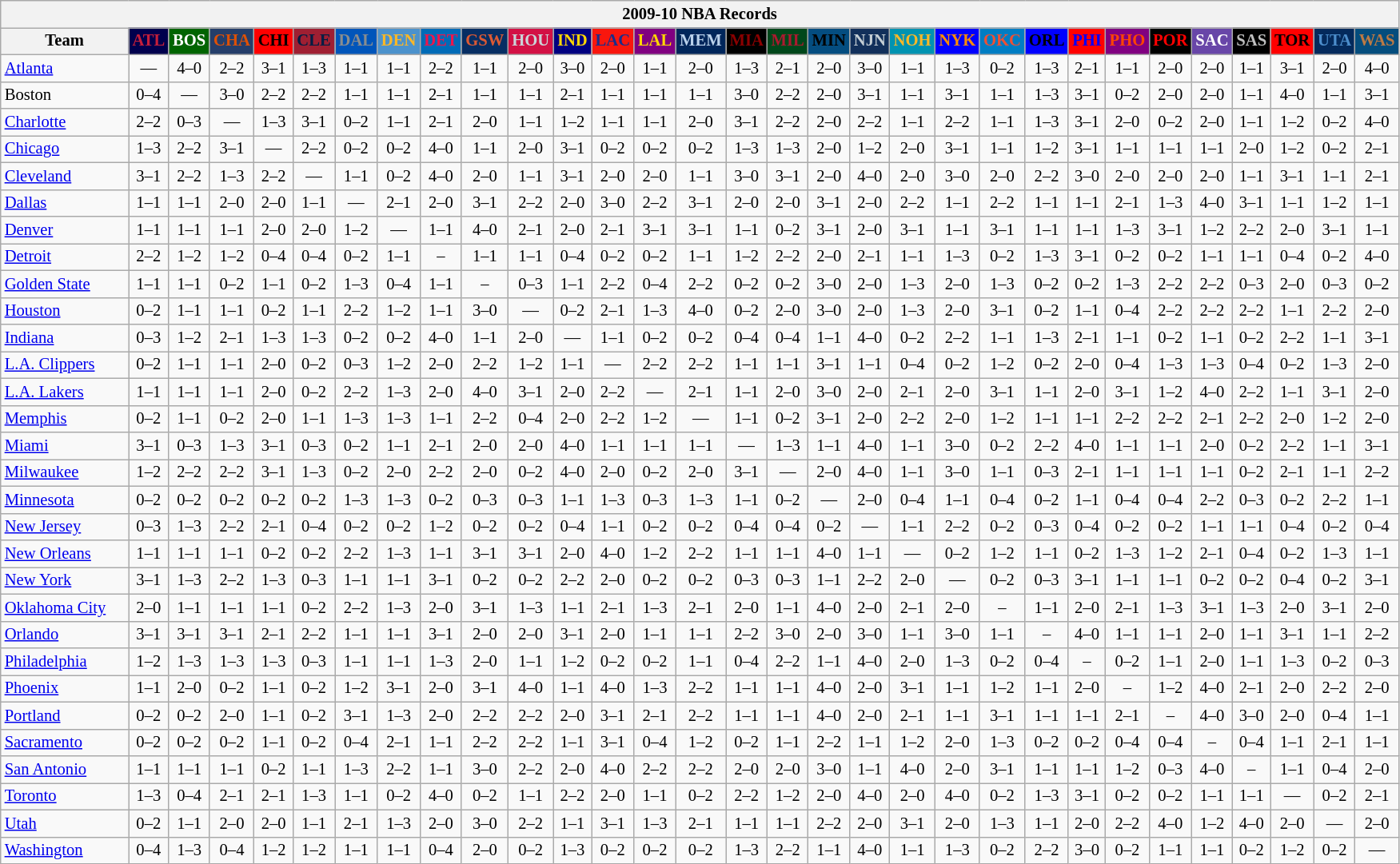<table class="wikitable mw-collapsible mw-collapsed" style="font-size:86%; text-align:center;">
<tr>
<th colspan=31>2009-10 NBA Records</th>
</tr>
<tr>
<th width=100>Team</th>
<th style="background:#00004d;color:#C41E3a;width=35">ATL</th>
<th style="background:#006400;color:#FFFFFF;width=35">BOS</th>
<th style="background:#253E6A;color:#DF5106;width=35">CHA</th>
<th style="background:#FF0000;color:#000000;width=35">CHI</th>
<th style="background:#9F1F32;color:#001D43;width=35">CLE</th>
<th style="background:#0055BA;color:#898D8F;width=35">DAL</th>
<th style="background:#4C92CC;color:#FDB827;width=35">DEN</th>
<th style="background:#006BB7;color:#ED164B;width=35">DET</th>
<th style="background:#072E63;color:#DC5A34;width=35">GSW</th>
<th style="background:#D31145;color:#CBD4D8;width=35">HOU</th>
<th style="background:#000080;color:#FFD700;width=35">IND</th>
<th style="background:#F9160D;color:#1A2E8B;width=35">LAC</th>
<th style="background:#800080;color:#FFD700;width=35">LAL</th>
<th style="background:#00265B;color:#BAD1EB;width=35">MEM</th>
<th style="background:#000000;color:#8B0000;width=35">MIA</th>
<th style="background:#00471B;color:#AC1A2F;width=35">MIL</th>
<th style="background:#044D80;color:#000000;width=35">MIN</th>
<th style="background:#12305B;color:#C4CED4;width=35">NJN</th>
<th style="background:#0093B1;color:#FDB827;width=35">NOH</th>
<th style="background:#0000FF;color:#FF8C00;width=35">NYK</th>
<th style="background:#007DC3;color:#F05033;width=35">OKC</th>
<th style="background:#0000FF;color:#000000;width=35">ORL</th>
<th style="background:#FF0000;color:#0000FF;width=35">PHI</th>
<th style="background:#800080;color:#FF4500;width=35">PHO</th>
<th style="background:#000000;color:#FF0000;width=35">POR</th>
<th style="background:#6846A8;color:#FFFFFF;width=35">SAC</th>
<th style="background:#000000;color:#C0C0C0;width=35">SAS</th>
<th style="background:#FF0000;color:#000000;width=35">TOR</th>
<th style="background:#042A5C;color:#4C8ECC;width=35">UTA</th>
<th style="background:#044D7D;color:#BC7A44;width=35">WAS</th>
</tr>
<tr>
<td style="text-align:left;"><a href='#'>Atlanta</a></td>
<td>—</td>
<td>4–0</td>
<td>2–2</td>
<td>3–1</td>
<td>1–3</td>
<td>1–1</td>
<td>1–1</td>
<td>2–2</td>
<td>1–1</td>
<td>2–0</td>
<td>3–0</td>
<td>2–0</td>
<td>1–1</td>
<td>2–0</td>
<td>1–3</td>
<td>2–1</td>
<td>2–0</td>
<td>3–0</td>
<td>1–1</td>
<td>1–3</td>
<td>0–2</td>
<td>1–3</td>
<td>2–1</td>
<td>1–1</td>
<td>2–0</td>
<td>2–0</td>
<td>1–1</td>
<td>3–1</td>
<td>2–0</td>
<td>4–0</td>
</tr>
<tr>
<td style="text-align:left;">Boston</td>
<td>0–4</td>
<td>—</td>
<td>3–0</td>
<td>2–2</td>
<td>2–2</td>
<td>1–1</td>
<td>1–1</td>
<td>2–1</td>
<td>1–1</td>
<td>1–1</td>
<td>2–1</td>
<td>1–1</td>
<td>1–1</td>
<td>1–1</td>
<td>3–0</td>
<td>2–2</td>
<td>2–0</td>
<td>3–1</td>
<td>1–1</td>
<td>3–1</td>
<td>1–1</td>
<td>1–3</td>
<td>3–1</td>
<td>0–2</td>
<td>2–0</td>
<td>2–0</td>
<td>1–1</td>
<td>4–0</td>
<td>1–1</td>
<td>3–1</td>
</tr>
<tr>
<td style="text-align:left;"><a href='#'>Charlotte</a></td>
<td>2–2</td>
<td>0–3</td>
<td>—</td>
<td>1–3</td>
<td>3–1</td>
<td>0–2</td>
<td>1–1</td>
<td>2–1</td>
<td>2–0</td>
<td>1–1</td>
<td>1–2</td>
<td>1–1</td>
<td>1–1</td>
<td>2–0</td>
<td>3–1</td>
<td>2–2</td>
<td>2–0</td>
<td>2–2</td>
<td>1–1</td>
<td>2–2</td>
<td>1–1</td>
<td>1–3</td>
<td>3–1</td>
<td>2–0</td>
<td>0–2</td>
<td>2–0</td>
<td>1–1</td>
<td>1–2</td>
<td>0–2</td>
<td>4–0</td>
</tr>
<tr>
<td style="text-align:left;"><a href='#'>Chicago</a></td>
<td>1–3</td>
<td>2–2</td>
<td>3–1</td>
<td>—</td>
<td>2–2</td>
<td>0–2</td>
<td>0–2</td>
<td>4–0</td>
<td>1–1</td>
<td>2–0</td>
<td>3–1</td>
<td>0–2</td>
<td>0–2</td>
<td>0–2</td>
<td>1–3</td>
<td>1–3</td>
<td>2–0</td>
<td>1–2</td>
<td>2–0</td>
<td>3–1</td>
<td>1–1</td>
<td>1–2</td>
<td>3–1</td>
<td>1–1</td>
<td>1–1</td>
<td>1–1</td>
<td>2–0</td>
<td>1–2</td>
<td>0–2</td>
<td>2–1</td>
</tr>
<tr>
<td style="text-align:left;"><a href='#'>Cleveland</a></td>
<td>3–1</td>
<td>2–2</td>
<td>1–3</td>
<td>2–2</td>
<td>—</td>
<td>1–1</td>
<td>0–2</td>
<td>4–0</td>
<td>2–0</td>
<td>1–1</td>
<td>3–1</td>
<td>2–0</td>
<td>2–0</td>
<td>1–1</td>
<td>3–0</td>
<td>3–1</td>
<td>2–0</td>
<td>4–0</td>
<td>2–0</td>
<td>3–0</td>
<td>2–0</td>
<td>2–2</td>
<td>3–0</td>
<td>2–0</td>
<td>2–0</td>
<td>2–0</td>
<td>1–1</td>
<td>3–1</td>
<td>1–1</td>
<td>2–1</td>
</tr>
<tr>
<td style="text-align:left;"><a href='#'>Dallas</a></td>
<td>1–1</td>
<td>1–1</td>
<td>2–0</td>
<td>2–0</td>
<td>1–1</td>
<td>—</td>
<td>2–1</td>
<td>2–0</td>
<td>3–1</td>
<td>2–2</td>
<td>2–0</td>
<td>3–0</td>
<td>2–2</td>
<td>3–1</td>
<td>2–0</td>
<td>2–0</td>
<td>3–1</td>
<td>2–0</td>
<td>2–2</td>
<td>1–1</td>
<td>2–2</td>
<td>1–1</td>
<td>1–1</td>
<td>2–1</td>
<td>1–3</td>
<td>4–0</td>
<td>3–1</td>
<td>1–1</td>
<td>1–2</td>
<td>1–1</td>
</tr>
<tr>
<td style="text-align:left;"><a href='#'>Denver</a></td>
<td>1–1</td>
<td>1–1</td>
<td>1–1</td>
<td>2–0</td>
<td>2–0</td>
<td>1–2</td>
<td>—</td>
<td>1–1</td>
<td>4–0</td>
<td>2–1</td>
<td>2–0</td>
<td>2–1</td>
<td>3–1</td>
<td>3–1</td>
<td>1–1</td>
<td>0–2</td>
<td>3–1</td>
<td>2–0</td>
<td>3–1</td>
<td>1–1</td>
<td>3–1</td>
<td>1–1</td>
<td>1–1</td>
<td>1–3</td>
<td>3–1</td>
<td>1–2</td>
<td>2–2</td>
<td>2–0</td>
<td>3–1</td>
<td>1–1</td>
</tr>
<tr>
<td style="text-align:left;"><a href='#'>Detroit</a></td>
<td>2–2</td>
<td>1–2</td>
<td>1–2</td>
<td>0–4</td>
<td>0–4</td>
<td>0–2</td>
<td>1–1</td>
<td>–</td>
<td>1–1</td>
<td>1–1</td>
<td>0–4</td>
<td>0–2</td>
<td>0–2</td>
<td>1–1</td>
<td>1–2</td>
<td>2–2</td>
<td>2–0</td>
<td>2–1</td>
<td>1–1</td>
<td>1–3</td>
<td>0–2</td>
<td>1–3</td>
<td>3–1</td>
<td>0–2</td>
<td>0–2</td>
<td>1–1</td>
<td>1–1</td>
<td>0–4</td>
<td>0–2</td>
<td>4–0</td>
</tr>
<tr>
<td style="text-align:left;"><a href='#'>Golden State</a></td>
<td>1–1</td>
<td>1–1</td>
<td>0–2</td>
<td>1–1</td>
<td>0–2</td>
<td>1–3</td>
<td>0–4</td>
<td>1–1</td>
<td>–</td>
<td>0–3</td>
<td>1–1</td>
<td>2–2</td>
<td>0–4</td>
<td>2–2</td>
<td>0–2</td>
<td>0–2</td>
<td>3–0</td>
<td>2–0</td>
<td>1–3</td>
<td>2–0</td>
<td>1–3</td>
<td>0–2</td>
<td>0–2</td>
<td>1–3</td>
<td>2–2</td>
<td>2–2</td>
<td>0–3</td>
<td>2–0</td>
<td>0–3</td>
<td>0–2</td>
</tr>
<tr>
<td style="text-align:left;"><a href='#'>Houston</a></td>
<td>0–2</td>
<td>1–1</td>
<td>1–1</td>
<td>0–2</td>
<td>1–1</td>
<td>2–2</td>
<td>1–2</td>
<td>1–1</td>
<td>3–0</td>
<td>—</td>
<td>0–2</td>
<td>2–1</td>
<td>1–3</td>
<td>4–0</td>
<td>0–2</td>
<td>2–0</td>
<td>3–0</td>
<td>2–0</td>
<td>1–3</td>
<td>2–0</td>
<td>3–1</td>
<td>0–2</td>
<td>1–1</td>
<td>0–4</td>
<td>2–2</td>
<td>2–2</td>
<td>2–2</td>
<td>1–1</td>
<td>2–2</td>
<td>2–0</td>
</tr>
<tr>
<td style="text-align:left;"><a href='#'>Indiana</a></td>
<td>0–3</td>
<td>1–2</td>
<td>2–1</td>
<td>1–3</td>
<td>1–3</td>
<td>0–2</td>
<td>0–2</td>
<td>4–0</td>
<td>1–1</td>
<td>2–0</td>
<td>—</td>
<td>1–1</td>
<td>0–2</td>
<td>0–2</td>
<td>0–4</td>
<td>0–4</td>
<td>1–1</td>
<td>4–0</td>
<td>0–2</td>
<td>2–2</td>
<td>1–1</td>
<td>1–3</td>
<td>2–1</td>
<td>1–1</td>
<td>0–2</td>
<td>1–1</td>
<td>0–2</td>
<td>2–2</td>
<td>1–1</td>
<td>3–1</td>
</tr>
<tr>
<td style="text-align:left;"><a href='#'>L.A. Clippers</a></td>
<td>0–2</td>
<td>1–1</td>
<td>1–1</td>
<td>2–0</td>
<td>0–2</td>
<td>0–3</td>
<td>1–2</td>
<td>2–0</td>
<td>2–2</td>
<td>1–2</td>
<td>1–1</td>
<td>—</td>
<td>2–2</td>
<td>2–2</td>
<td>1–1</td>
<td>1–1</td>
<td>3–1</td>
<td>1–1</td>
<td>0–4</td>
<td>0–2</td>
<td>1–2</td>
<td>0–2</td>
<td>2–0</td>
<td>0–4</td>
<td>1–3</td>
<td>1–3</td>
<td>0–4</td>
<td>0–2</td>
<td>1–3</td>
<td>2–0</td>
</tr>
<tr>
<td style="text-align:left;"><a href='#'>L.A. Lakers</a></td>
<td>1–1</td>
<td>1–1</td>
<td>1–1</td>
<td>2–0</td>
<td>0–2</td>
<td>2–2</td>
<td>1–3</td>
<td>2–0</td>
<td>4–0</td>
<td>3–1</td>
<td>2–0</td>
<td>2–2</td>
<td>—</td>
<td>2–1</td>
<td>1–1</td>
<td>2–0</td>
<td>3–0</td>
<td>2–0</td>
<td>2–1</td>
<td>2–0</td>
<td>3–1</td>
<td>1–1</td>
<td>2–0</td>
<td>3–1</td>
<td>1–2</td>
<td>4–0</td>
<td>2–2</td>
<td>1–1</td>
<td>3–1</td>
<td>2–0</td>
</tr>
<tr>
<td style="text-align:left;"><a href='#'>Memphis</a></td>
<td>0–2</td>
<td>1–1</td>
<td>0–2</td>
<td>2–0</td>
<td>1–1</td>
<td>1–3</td>
<td>1–3</td>
<td>1–1</td>
<td>2–2</td>
<td>0–4</td>
<td>2–0</td>
<td>2–2</td>
<td>1–2</td>
<td>—</td>
<td>1–1</td>
<td>0–2</td>
<td>3–1</td>
<td>2–0</td>
<td>2–2</td>
<td>2–0</td>
<td>1–2</td>
<td>1–1</td>
<td>1–1</td>
<td>2–2</td>
<td>2–2</td>
<td>2–1</td>
<td>2–2</td>
<td>2–0</td>
<td>1–2</td>
<td>2–0</td>
</tr>
<tr>
<td style="text-align:left;"><a href='#'>Miami</a></td>
<td>3–1</td>
<td>0–3</td>
<td>1–3</td>
<td>3–1</td>
<td>0–3</td>
<td>0–2</td>
<td>1–1</td>
<td>2–1</td>
<td>2–0</td>
<td>2–0</td>
<td>4–0</td>
<td>1–1</td>
<td>1–1</td>
<td>1–1</td>
<td>—</td>
<td>1–3</td>
<td>1–1</td>
<td>4–0</td>
<td>1–1</td>
<td>3–0</td>
<td>0–2</td>
<td>2–2</td>
<td>4–0</td>
<td>1–1</td>
<td>1–1</td>
<td>2–0</td>
<td>0–2</td>
<td>2–2</td>
<td>1–1</td>
<td>3–1</td>
</tr>
<tr>
<td style="text-align:left;"><a href='#'>Milwaukee</a></td>
<td>1–2</td>
<td>2–2</td>
<td>2–2</td>
<td>3–1</td>
<td>1–3</td>
<td>0–2</td>
<td>2–0</td>
<td>2–2</td>
<td>2–0</td>
<td>0–2</td>
<td>4–0</td>
<td>2–0</td>
<td>0–2</td>
<td>2–0</td>
<td>3–1</td>
<td>—</td>
<td>2–0</td>
<td>4–0</td>
<td>1–1</td>
<td>3–0</td>
<td>1–1</td>
<td>0–3</td>
<td>2–1</td>
<td>1–1</td>
<td>1–1</td>
<td>1–1</td>
<td>0–2</td>
<td>2–1</td>
<td>1–1</td>
<td>2–2</td>
</tr>
<tr>
<td style="text-align:left;"><a href='#'>Minnesota</a></td>
<td>0–2</td>
<td>0–2</td>
<td>0–2</td>
<td>0–2</td>
<td>0–2</td>
<td>1–3</td>
<td>1–3</td>
<td>0–2</td>
<td>0–3</td>
<td>0–3</td>
<td>1–1</td>
<td>1–3</td>
<td>0–3</td>
<td>1–3</td>
<td>1–1</td>
<td>0–2</td>
<td>—</td>
<td>2–0</td>
<td>0–4</td>
<td>1–1</td>
<td>0–4</td>
<td>0–2</td>
<td>1–1</td>
<td>0–4</td>
<td>0–4</td>
<td>2–2</td>
<td>0–3</td>
<td>0–2</td>
<td>2–2</td>
<td>1–1</td>
</tr>
<tr>
<td style="text-align:left;"><a href='#'>New Jersey</a></td>
<td>0–3</td>
<td>1–3</td>
<td>2–2</td>
<td>2–1</td>
<td>0–4</td>
<td>0–2</td>
<td>0–2</td>
<td>1–2</td>
<td>0–2</td>
<td>0–2</td>
<td>0–4</td>
<td>1–1</td>
<td>0–2</td>
<td>0–2</td>
<td>0–4</td>
<td>0–4</td>
<td>0–2</td>
<td>—</td>
<td>1–1</td>
<td>2–2</td>
<td>0–2</td>
<td>0–3</td>
<td>0–4</td>
<td>0–2</td>
<td>0–2</td>
<td>1–1</td>
<td>1–1</td>
<td>0–4</td>
<td>0–2</td>
<td>0–4</td>
</tr>
<tr>
<td style="text-align:left;"><a href='#'>New Orleans</a></td>
<td>1–1</td>
<td>1–1</td>
<td>1–1</td>
<td>0–2</td>
<td>0–2</td>
<td>2–2</td>
<td>1–3</td>
<td>1–1</td>
<td>3–1</td>
<td>3–1</td>
<td>2–0</td>
<td>4–0</td>
<td>1–2</td>
<td>2–2</td>
<td>1–1</td>
<td>1–1</td>
<td>4–0</td>
<td>1–1</td>
<td>—</td>
<td>0–2</td>
<td>1–2</td>
<td>1–1</td>
<td>0–2</td>
<td>1–3</td>
<td>1–2</td>
<td>2–1</td>
<td>0–4</td>
<td>0–2</td>
<td>1–3</td>
<td>1–1</td>
</tr>
<tr>
<td style="text-align:left;"><a href='#'>New York</a></td>
<td>3–1</td>
<td>1–3</td>
<td>2–2</td>
<td>1–3</td>
<td>0–3</td>
<td>1–1</td>
<td>1–1</td>
<td>3–1</td>
<td>0–2</td>
<td>0–2</td>
<td>2–2</td>
<td>2–0</td>
<td>0–2</td>
<td>0–2</td>
<td>0–3</td>
<td>0–3</td>
<td>1–1</td>
<td>2–2</td>
<td>2–0</td>
<td>—</td>
<td>0–2</td>
<td>0–3</td>
<td>3–1</td>
<td>1–1</td>
<td>1–1</td>
<td>0–2</td>
<td>0–2</td>
<td>0–4</td>
<td>0–2</td>
<td>3–1</td>
</tr>
<tr>
<td style="text-align:left;"><a href='#'>Oklahoma City</a></td>
<td>2–0</td>
<td>1–1</td>
<td>1–1</td>
<td>1–1</td>
<td>0–2</td>
<td>2–2</td>
<td>1–3</td>
<td>2–0</td>
<td>3–1</td>
<td>1–3</td>
<td>1–1</td>
<td>2–1</td>
<td>1–3</td>
<td>2–1</td>
<td>2–0</td>
<td>1–1</td>
<td>4–0</td>
<td>2–0</td>
<td>2–1</td>
<td>2–0</td>
<td>–</td>
<td>1–1</td>
<td>2–0</td>
<td>2–1</td>
<td>1–3</td>
<td>3–1</td>
<td>1–3</td>
<td>2–0</td>
<td>3–1</td>
<td>2–0</td>
</tr>
<tr>
<td style="text-align:left;"><a href='#'>Orlando</a></td>
<td>3–1</td>
<td>3–1</td>
<td>3–1</td>
<td>2–1</td>
<td>2–2</td>
<td>1–1</td>
<td>1–1</td>
<td>3–1</td>
<td>2–0</td>
<td>2–0</td>
<td>3–1</td>
<td>2–0</td>
<td>1–1</td>
<td>1–1</td>
<td>2–2</td>
<td>3–0</td>
<td>2–0</td>
<td>3–0</td>
<td>1–1</td>
<td>3–0</td>
<td>1–1</td>
<td>–</td>
<td>4–0</td>
<td>1–1</td>
<td>1–1</td>
<td>2–0</td>
<td>1–1</td>
<td>3–1</td>
<td>1–1</td>
<td>2–2</td>
</tr>
<tr>
<td style="text-align:left;"><a href='#'>Philadelphia</a></td>
<td>1–2</td>
<td>1–3</td>
<td>1–3</td>
<td>1–3</td>
<td>0–3</td>
<td>1–1</td>
<td>1–1</td>
<td>1–3</td>
<td>2–0</td>
<td>1–1</td>
<td>1–2</td>
<td>0–2</td>
<td>0–2</td>
<td>1–1</td>
<td>0–4</td>
<td>2–2</td>
<td>1–1</td>
<td>4–0</td>
<td>2–0</td>
<td>1–3</td>
<td>0–2</td>
<td>0–4</td>
<td>–</td>
<td>0–2</td>
<td>1–1</td>
<td>2–0</td>
<td>1–1</td>
<td>1–3</td>
<td>0–2</td>
<td>0–3</td>
</tr>
<tr>
<td style="text-align:left;"><a href='#'>Phoenix</a></td>
<td>1–1</td>
<td>2–0</td>
<td>0–2</td>
<td>1–1</td>
<td>0–2</td>
<td>1–2</td>
<td>3–1</td>
<td>2–0</td>
<td>3–1</td>
<td>4–0</td>
<td>1–1</td>
<td>4–0</td>
<td>1–3</td>
<td>2–2</td>
<td>1–1</td>
<td>1–1</td>
<td>4–0</td>
<td>2–0</td>
<td>3–1</td>
<td>1–1</td>
<td>1–2</td>
<td>1–1</td>
<td>2–0</td>
<td>–</td>
<td>1–2</td>
<td>4–0</td>
<td>2–1</td>
<td>2–0</td>
<td>2–2</td>
<td>2–0</td>
</tr>
<tr>
<td style="text-align:left;"><a href='#'>Portland</a></td>
<td>0–2</td>
<td>0–2</td>
<td>2–0</td>
<td>1–1</td>
<td>0–2</td>
<td>3–1</td>
<td>1–3</td>
<td>2–0</td>
<td>2–2</td>
<td>2–2</td>
<td>2–0</td>
<td>3–1</td>
<td>2–1</td>
<td>2–2</td>
<td>1–1</td>
<td>1–1</td>
<td>4–0</td>
<td>2–0</td>
<td>2–1</td>
<td>1–1</td>
<td>3–1</td>
<td>1–1</td>
<td>1–1</td>
<td>2–1</td>
<td>–</td>
<td>4–0</td>
<td>3–0</td>
<td>2–0</td>
<td>0–4</td>
<td>1–1</td>
</tr>
<tr>
<td style="text-align:left;"><a href='#'>Sacramento</a></td>
<td>0–2</td>
<td>0–2</td>
<td>0–2</td>
<td>1–1</td>
<td>0–2</td>
<td>0–4</td>
<td>2–1</td>
<td>1–1</td>
<td>2–2</td>
<td>2–2</td>
<td>1–1</td>
<td>3–1</td>
<td>0–4</td>
<td>1–2</td>
<td>0–2</td>
<td>1–1</td>
<td>2–2</td>
<td>1–1</td>
<td>1–2</td>
<td>2–0</td>
<td>1–3</td>
<td>0–2</td>
<td>0–2</td>
<td>0–4</td>
<td>0–4</td>
<td>–</td>
<td>0–4</td>
<td>1–1</td>
<td>2–1</td>
<td>1–1</td>
</tr>
<tr>
<td style="text-align:left;"><a href='#'>San Antonio</a></td>
<td>1–1</td>
<td>1–1</td>
<td>1–1</td>
<td>0–2</td>
<td>1–1</td>
<td>1–3</td>
<td>2–2</td>
<td>1–1</td>
<td>3–0</td>
<td>2–2</td>
<td>2–0</td>
<td>4–0</td>
<td>2–2</td>
<td>2–2</td>
<td>2–0</td>
<td>2–0</td>
<td>3–0</td>
<td>1–1</td>
<td>4–0</td>
<td>2–0</td>
<td>3–1</td>
<td>1–1</td>
<td>1–1</td>
<td>1–2</td>
<td>0–3</td>
<td>4–0</td>
<td>–</td>
<td>1–1</td>
<td>0–4</td>
<td>2–0</td>
</tr>
<tr>
<td style="text-align:left;"><a href='#'>Toronto</a></td>
<td>1–3</td>
<td>0–4</td>
<td>2–1</td>
<td>2–1</td>
<td>1–3</td>
<td>1–1</td>
<td>0–2</td>
<td>4–0</td>
<td>0–2</td>
<td>1–1</td>
<td>2–2</td>
<td>2–0</td>
<td>1–1</td>
<td>0–2</td>
<td>2–2</td>
<td>1–2</td>
<td>2–0</td>
<td>4–0</td>
<td>2–0</td>
<td>4–0</td>
<td>0–2</td>
<td>1–3</td>
<td>3–1</td>
<td>0–2</td>
<td>0–2</td>
<td>1–1</td>
<td>1–1</td>
<td>—</td>
<td>0–2</td>
<td>2–1</td>
</tr>
<tr>
<td style="text-align:left;"><a href='#'>Utah</a></td>
<td>0–2</td>
<td>1–1</td>
<td>2–0</td>
<td>2–0</td>
<td>1–1</td>
<td>2–1</td>
<td>1–3</td>
<td>2–0</td>
<td>3–0</td>
<td>2–2</td>
<td>1–1</td>
<td>3–1</td>
<td>1–3</td>
<td>2–1</td>
<td>1–1</td>
<td>1–1</td>
<td>2–2</td>
<td>2–0</td>
<td>3–1</td>
<td>2–0</td>
<td>1–3</td>
<td>1–1</td>
<td>2–0</td>
<td>2–2</td>
<td>4–0</td>
<td>1–2</td>
<td>4–0</td>
<td>2–0</td>
<td>—</td>
<td>2–0</td>
</tr>
<tr>
<td style="text-align:left;"><a href='#'>Washington</a></td>
<td>0–4</td>
<td>1–3</td>
<td>0–4</td>
<td>1–2</td>
<td>1–2</td>
<td>1–1</td>
<td>1–1</td>
<td>0–4</td>
<td>2–0</td>
<td>0–2</td>
<td>1–3</td>
<td>0–2</td>
<td>0–2</td>
<td>0–2</td>
<td>1–3</td>
<td>2–2</td>
<td>1–1</td>
<td>4–0</td>
<td>1–1</td>
<td>1–3</td>
<td>0–2</td>
<td>2–2</td>
<td>3–0</td>
<td>0–2</td>
<td>1–1</td>
<td>1–1</td>
<td>0–2</td>
<td>1–2</td>
<td>0–2</td>
<td>—</td>
</tr>
</table>
